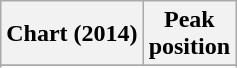<table class="wikitable sortable plainrowheaders">
<tr>
<th scope="col">Chart (2014)</th>
<th scope="col">Peak<br>position</th>
</tr>
<tr>
</tr>
<tr>
</tr>
<tr>
</tr>
<tr>
</tr>
<tr>
</tr>
<tr>
</tr>
<tr>
</tr>
<tr>
</tr>
<tr>
</tr>
<tr>
</tr>
<tr>
</tr>
<tr>
</tr>
<tr>
</tr>
<tr>
</tr>
<tr>
</tr>
<tr>
</tr>
<tr>
</tr>
<tr>
</tr>
</table>
